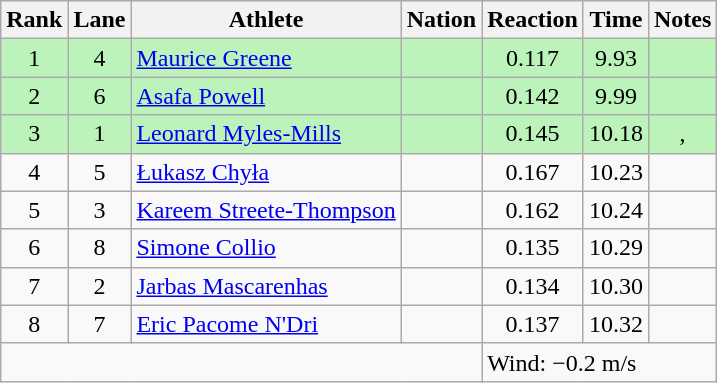<table class="wikitable sortable" style="text-align:center">
<tr>
<th>Rank</th>
<th>Lane</th>
<th>Athlete</th>
<th>Nation</th>
<th>Reaction</th>
<th>Time</th>
<th>Notes</th>
</tr>
<tr bgcolor=bbf3bb>
<td>1</td>
<td>4</td>
<td align="left"><a href='#'>Maurice Greene</a></td>
<td align="left"></td>
<td align=center>0.117</td>
<td>9.93</td>
<td></td>
</tr>
<tr bgcolor=bbf3bb>
<td>2</td>
<td>6</td>
<td align="left"><a href='#'>Asafa Powell</a></td>
<td align="left"></td>
<td align=center>0.142</td>
<td>9.99</td>
<td></td>
</tr>
<tr bgcolor=bbf3bb>
<td>3</td>
<td>1</td>
<td align="left"><a href='#'>Leonard Myles-Mills</a></td>
<td align="left"></td>
<td align=center>0.145</td>
<td>10.18</td>
<td>, </td>
</tr>
<tr>
<td>4</td>
<td>5</td>
<td align="left"><a href='#'>Łukasz Chyła</a></td>
<td align="left"></td>
<td align=center>0.167</td>
<td>10.23</td>
<td></td>
</tr>
<tr>
<td>5</td>
<td>3</td>
<td align="left"><a href='#'>Kareem Streete-Thompson</a></td>
<td align="left"></td>
<td align=center>0.162</td>
<td>10.24</td>
<td></td>
</tr>
<tr>
<td>6</td>
<td>8</td>
<td align="left"><a href='#'>Simone Collio</a></td>
<td align="left"></td>
<td align=center>0.135</td>
<td>10.29</td>
<td></td>
</tr>
<tr>
<td>7</td>
<td>2</td>
<td align="left"><a href='#'>Jarbas Mascarenhas</a></td>
<td align="left"></td>
<td align=center>0.134</td>
<td>10.30</td>
<td></td>
</tr>
<tr>
<td>8</td>
<td>7</td>
<td align="left"><a href='#'>Eric Pacome N'Dri</a></td>
<td align="left"></td>
<td align=center>0.137</td>
<td>10.32</td>
<td></td>
</tr>
<tr class="sortbottom">
<td colspan=4></td>
<td colspan="3" style="text-align:left;">Wind: −0.2 m/s</td>
</tr>
</table>
